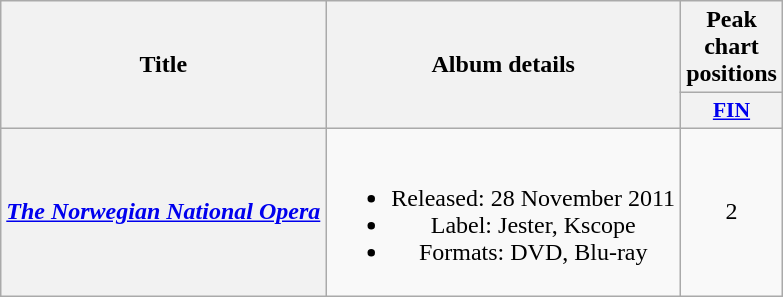<table class="wikitable plainrowheaders" style="text-align:center;">
<tr>
<th scope="col" rowspan="2">Title</th>
<th scope="col" rowspan="2">Album details</th>
<th scope="col">Peak chart positions</th>
</tr>
<tr>
<th scope="col" style="width:3em;font-size:90%;"><a href='#'>FIN</a><br></th>
</tr>
<tr>
<th scope="row"><em><a href='#'>The Norwegian National Opera</a></em></th>
<td><br><ul><li>Released: 28 November 2011</li><li>Label: Jester, Kscope</li><li>Formats: DVD, Blu-ray</li></ul></td>
<td>2</td>
</tr>
</table>
